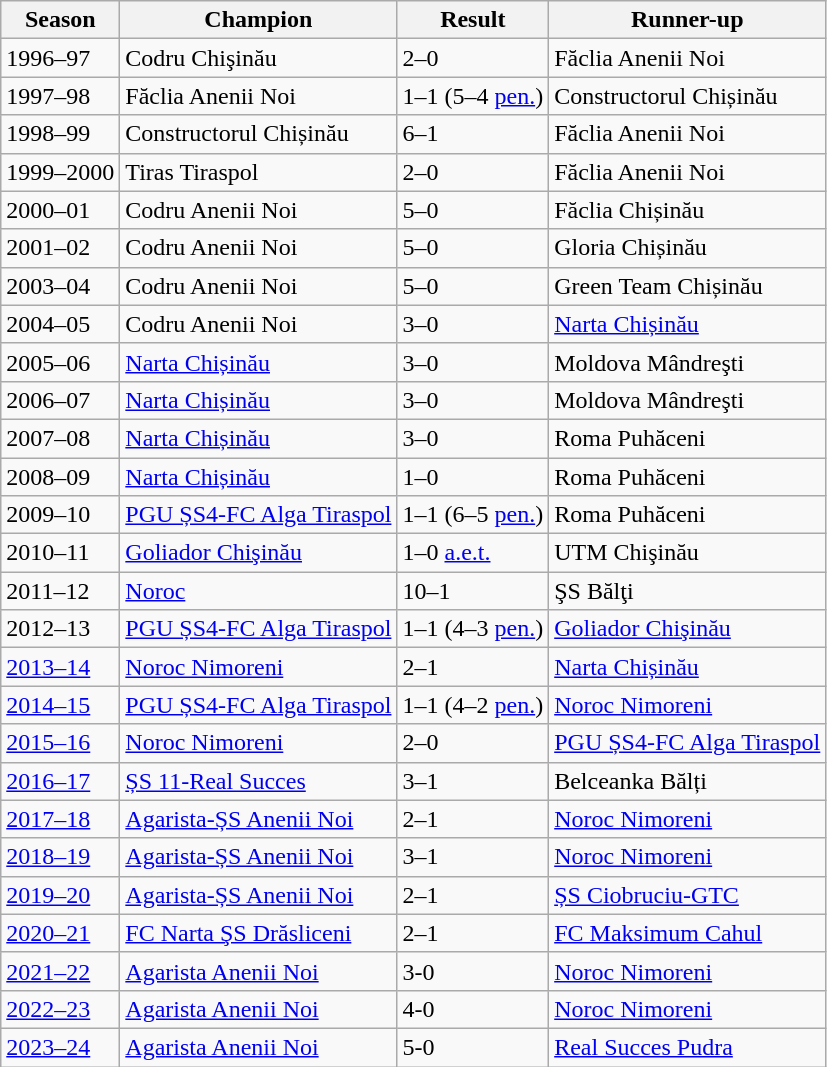<table class="sortable wikitable">
<tr>
<th>Season</th>
<th>Champion</th>
<th>Result</th>
<th>Runner-up</th>
</tr>
<tr>
<td>1996–97</td>
<td>Codru Chişinău</td>
<td>2–0</td>
<td>Făclia Anenii Noi</td>
</tr>
<tr>
<td>1997–98</td>
<td>Făclia Anenii Noi</td>
<td>1–1 (5–4 <a href='#'>pen.</a>)</td>
<td>Constructorul Chișinău</td>
</tr>
<tr>
<td>1998–99</td>
<td>Constructorul Chișinău</td>
<td>6–1</td>
<td>Făclia Anenii Noi</td>
</tr>
<tr>
<td>1999–2000</td>
<td>Tiras Tiraspol</td>
<td>2–0</td>
<td>Făclia Anenii Noi</td>
</tr>
<tr>
<td>2000–01</td>
<td>Codru Anenii Noi</td>
<td>5–0</td>
<td>Făclia Chișinău</td>
</tr>
<tr>
<td>2001–02</td>
<td>Codru Anenii Noi</td>
<td>5–0</td>
<td>Gloria Chișinău</td>
</tr>
<tr>
<td>2003–04</td>
<td>Codru Anenii Noi</td>
<td>5–0</td>
<td>Green Team Chișinău</td>
</tr>
<tr>
<td>2004–05</td>
<td>Codru Anenii Noi</td>
<td>3–0</td>
<td><a href='#'>Narta Chișinău</a></td>
</tr>
<tr>
<td>2005–06</td>
<td><a href='#'>Narta Chișinău</a></td>
<td>3–0</td>
<td>Moldova Mândreşti</td>
</tr>
<tr>
<td>2006–07</td>
<td><a href='#'>Narta Chișinău</a></td>
<td>3–0</td>
<td>Moldova Mândreşti</td>
</tr>
<tr>
<td>2007–08</td>
<td><a href='#'>Narta Chișinău</a></td>
<td>3–0</td>
<td>Roma Puhăceni</td>
</tr>
<tr>
<td>2008–09</td>
<td><a href='#'>Narta Chișinău</a></td>
<td>1–0</td>
<td>Roma Puhăceni</td>
</tr>
<tr>
<td>2009–10</td>
<td><a href='#'>PGU ȘS4-FC Alga Tiraspol</a></td>
<td>1–1 (6–5 <a href='#'>pen.</a>)</td>
<td>Roma Puhăceni</td>
</tr>
<tr>
<td>2010–11</td>
<td><a href='#'>Goliador Chişinău</a></td>
<td>1–0 <a href='#'>a.e.t.</a></td>
<td>UTM Chişinău</td>
</tr>
<tr>
<td>2011–12</td>
<td><a href='#'>Noroc</a></td>
<td>10–1</td>
<td>ŞS Bălţi</td>
</tr>
<tr>
<td>2012–13</td>
<td><a href='#'>PGU ȘS4-FC Alga Tiraspol</a></td>
<td>1–1 (4–3 <a href='#'>pen.</a>)</td>
<td><a href='#'>Goliador Chişinău</a></td>
</tr>
<tr>
<td><a href='#'>2013–14</a></td>
<td><a href='#'>Noroc Nimoreni</a></td>
<td>2–1</td>
<td><a href='#'>Narta Chișinău</a></td>
</tr>
<tr>
<td><a href='#'>2014–15</a></td>
<td><a href='#'>PGU ȘS4-FC Alga Tiraspol</a></td>
<td>1–1 (4–2 <a href='#'>pen.</a>)</td>
<td><a href='#'>Noroc Nimoreni</a></td>
</tr>
<tr>
<td><a href='#'>2015–16</a></td>
<td><a href='#'>Noroc Nimoreni</a></td>
<td>2–0</td>
<td><a href='#'>PGU ȘS4-FC Alga Tiraspol</a></td>
</tr>
<tr>
<td><a href='#'>2016–17</a></td>
<td><a href='#'>ȘS 11-Real Succes</a></td>
<td>3–1</td>
<td>Belceanka Bălți</td>
</tr>
<tr>
<td><a href='#'>2017–18</a></td>
<td><a href='#'>Agarista-ȘS Anenii Noi</a></td>
<td>2–1</td>
<td><a href='#'>Noroc Nimoreni</a></td>
</tr>
<tr>
<td><a href='#'>2018–19</a></td>
<td><a href='#'>Agarista-ȘS Anenii Noi</a></td>
<td>3–1</td>
<td><a href='#'>Noroc Nimoreni</a></td>
</tr>
<tr>
<td><a href='#'>2019–20</a></td>
<td><a href='#'>Agarista-ȘS Anenii Noi</a></td>
<td>2–1</td>
<td><a href='#'>ȘS Ciobruciu-GTC</a></td>
</tr>
<tr>
<td><a href='#'>2020–21</a></td>
<td><a href='#'>FC Narta ŞS Drăsliceni</a></td>
<td>2–1</td>
<td><a href='#'>FC Maksimum Cahul</a></td>
</tr>
<tr>
<td><a href='#'>2021–22</a></td>
<td><a href='#'>Agarista Anenii Noi</a></td>
<td>3-0</td>
<td><a href='#'>Noroc Nimoreni</a></td>
</tr>
<tr>
<td><a href='#'>2022–23</a></td>
<td><a href='#'>Agarista Anenii Noi</a></td>
<td>4-0</td>
<td><a href='#'>Noroc Nimoreni</a></td>
</tr>
<tr>
<td><a href='#'>2023–24</a></td>
<td><a href='#'>Agarista Anenii Noi</a></td>
<td>5-0</td>
<td><a href='#'>Real Succes Pudra</a></td>
</tr>
</table>
